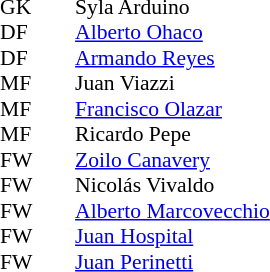<table style="font-size:90%; margin:0.2em auto;" cellspacing="0" cellpadding="0">
<tr>
<th width="25"></th>
<th width="25"></th>
</tr>
<tr>
<td>GK</td>
<td></td>
<td> Syla Arduino</td>
</tr>
<tr>
<td>DF</td>
<td></td>
<td> <a href='#'>Alberto Ohaco</a></td>
</tr>
<tr>
<td>DF</td>
<td></td>
<td> <a href='#'>Armando Reyes</a></td>
</tr>
<tr>
<td>MF</td>
<td></td>
<td> Juan Viazzi</td>
</tr>
<tr>
<td>MF</td>
<td></td>
<td> <a href='#'>Francisco Olazar</a></td>
</tr>
<tr>
<td>MF</td>
<td></td>
<td> Ricardo Pepe</td>
</tr>
<tr>
<td>FW</td>
<td></td>
<td> <a href='#'>Zoilo Canavery</a></td>
</tr>
<tr>
<td>FW</td>
<td></td>
<td> Nicolás Vivaldo</td>
</tr>
<tr>
<td>FW</td>
<td></td>
<td> <a href='#'>Alberto Marcovecchio</a></td>
</tr>
<tr>
<td>FW</td>
<td></td>
<td> <a href='#'>Juan Hospital</a></td>
</tr>
<tr>
<td>FW</td>
<td></td>
<td> <a href='#'>Juan Perinetti</a></td>
</tr>
</table>
